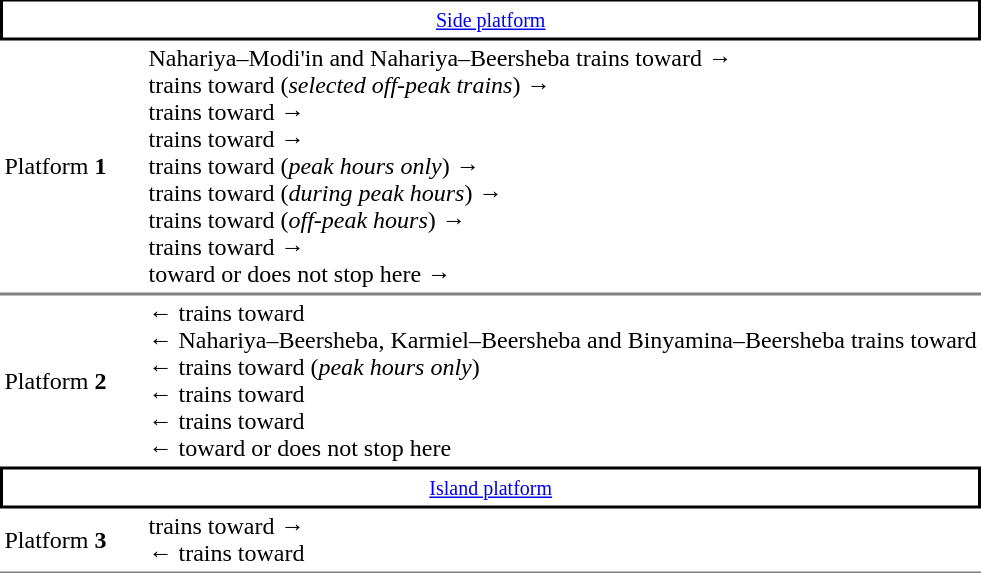<table border=0 cellspacing=0 cellpadding=3>
<tr>
<td style="border-top:solid 1-x black;border-top:solid 1px black;border-right:solid 2px black;border-left:solid 2px black;border-bottom:solid 2px black;text-align:center;" colspan=2><small><a href='#'>Side platform</a></small></td>
</tr>
<tr>
<td style="border-bottom:solid 1px gray;" width=90>Platform <strong>1</strong></td>
<td style="border-bottom:solid 1px gray;">   Nahariya–Modi'in and Nahariya–Beersheba trains toward   →<br>  trains toward   (<em>selected off-peak trains</em>) →<br>  trains toward   →<br>  trains toward   →<br>  trains toward   (<em>peak hours only</em>) →<br>  trains toward   (<em>during peak hours</em>) →<br>  trains toward   (<em>off-peak hours</em>) →<br>  trains toward   →<br>  toward  or  does not stop here →</td>
</tr>
<tr>
<td style="border-top:solid 1px gray;">Platform <strong>2</strong></td>
<td style="border-top:solid 1px gray;">←  trains toward  <br>←    Nahariya–Beersheba, Karmiel–Beersheba and Binyamina–Beersheba trains toward  <br>←  trains toward   (<em>peak hours only</em>)<br>←  trains toward  <br>←  trains toward  <br>←  toward  or  does not stop here</td>
</tr>
<tr>
<td style="border-top:solid 2px black;border-right:solid 2px black;border-left:solid 2px black;border-bottom:solid 2px black;text-align:center;" colspan=2><small><a href='#'>Island platform</a></small></td>
</tr>
<tr>
<td style="border-bottom:solid 1px gray;">Platform <strong>3</strong></td>
<td style="border-bottom:solid 1px gray;">  trains toward   →<br>←  trains toward  </td>
</tr>
</table>
